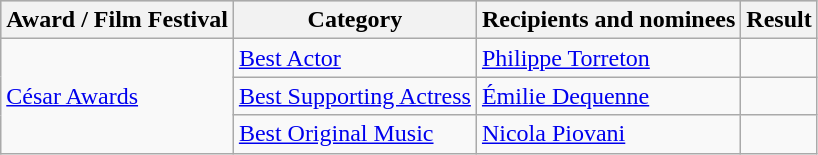<table class="wikitable plainrowheaders sortable">
<tr style="background:#ccc; text-align:center;">
<th scope="col">Award / Film Festival</th>
<th scope="col">Category</th>
<th scope="col">Recipients and nominees</th>
<th scope="col">Result</th>
</tr>
<tr>
<td rowspan=3><a href='#'>César Awards</a></td>
<td><a href='#'>Best Actor</a></td>
<td><a href='#'>Philippe Torreton</a></td>
<td></td>
</tr>
<tr>
<td><a href='#'>Best Supporting Actress</a></td>
<td><a href='#'>Émilie Dequenne</a></td>
<td></td>
</tr>
<tr>
<td><a href='#'>Best Original Music</a></td>
<td><a href='#'>Nicola Piovani</a></td>
<td></td>
</tr>
</table>
